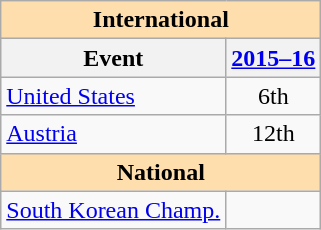<table class="wikitable" style="text-align:center">
<tr>
<th style="background-color: #ffdead; " colspan=2 align=center>International</th>
</tr>
<tr>
<th>Event</th>
<th><a href='#'>2015–16</a></th>
</tr>
<tr>
<td align=left> <a href='#'>United States</a></td>
<td>6th</td>
</tr>
<tr>
<td align=left> <a href='#'>Austria</a></td>
<td>12th</td>
</tr>
<tr>
<th style="background-color:#ffdead;" colspan=2 align=center>National</th>
</tr>
<tr>
<td align=left><a href='#'>South Korean Champ.</a></td>
<td></td>
</tr>
</table>
